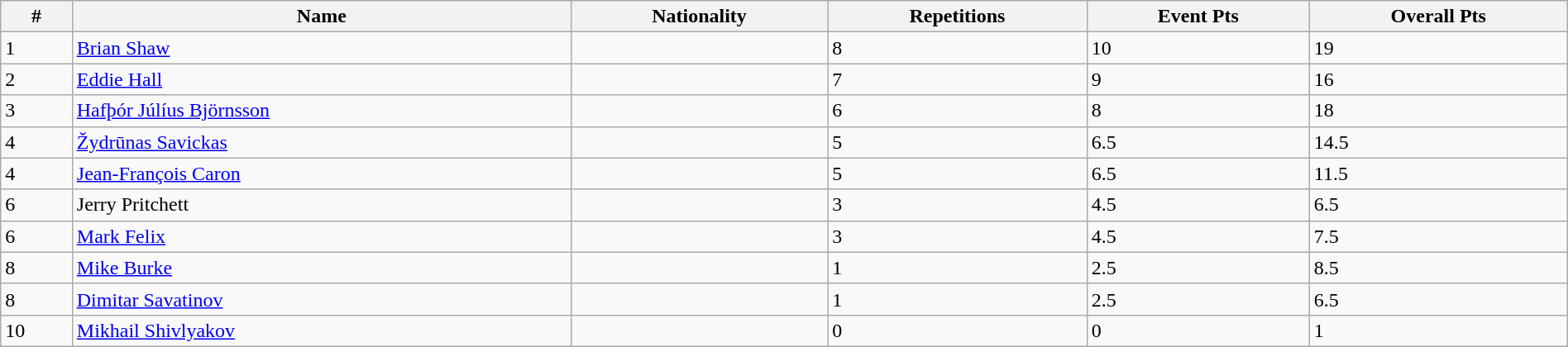<table class="wikitable sortable" style="display: inline-table; width: 100%;">
<tr>
<th>#</th>
<th>Name</th>
<th>Nationality</th>
<th>Repetitions</th>
<th>Event Pts</th>
<th>Overall Pts</th>
</tr>
<tr>
<td>1</td>
<td><a href='#'>Brian Shaw</a></td>
<td></td>
<td>8</td>
<td>10</td>
<td>19</td>
</tr>
<tr>
<td>2</td>
<td><a href='#'>Eddie Hall</a></td>
<td></td>
<td>7</td>
<td>9</td>
<td>16</td>
</tr>
<tr>
<td>3</td>
<td><a href='#'>Hafþór Júlíus Björnsson</a></td>
<td></td>
<td>6</td>
<td>8</td>
<td>18</td>
</tr>
<tr>
<td>4</td>
<td><a href='#'>Žydrūnas Savickas</a></td>
<td></td>
<td>5</td>
<td>6.5</td>
<td>14.5</td>
</tr>
<tr>
<td>4</td>
<td><a href='#'>Jean-François Caron</a></td>
<td></td>
<td>5</td>
<td>6.5</td>
<td>11.5</td>
</tr>
<tr>
<td>6</td>
<td>Jerry Pritchett</td>
<td></td>
<td>3</td>
<td>4.5</td>
<td>6.5</td>
</tr>
<tr>
<td>6</td>
<td><a href='#'>Mark Felix</a></td>
<td></td>
<td>3</td>
<td>4.5</td>
<td>7.5</td>
</tr>
<tr>
<td>8</td>
<td><a href='#'>Mike Burke</a></td>
<td></td>
<td>1</td>
<td>2.5</td>
<td>8.5</td>
</tr>
<tr>
<td>8</td>
<td><a href='#'>Dimitar Savatinov</a></td>
<td></td>
<td>1</td>
<td>2.5</td>
<td>6.5</td>
</tr>
<tr>
<td>10</td>
<td><a href='#'>Mikhail Shivlyakov</a></td>
<td></td>
<td>0</td>
<td>0</td>
<td>1</td>
</tr>
</table>
